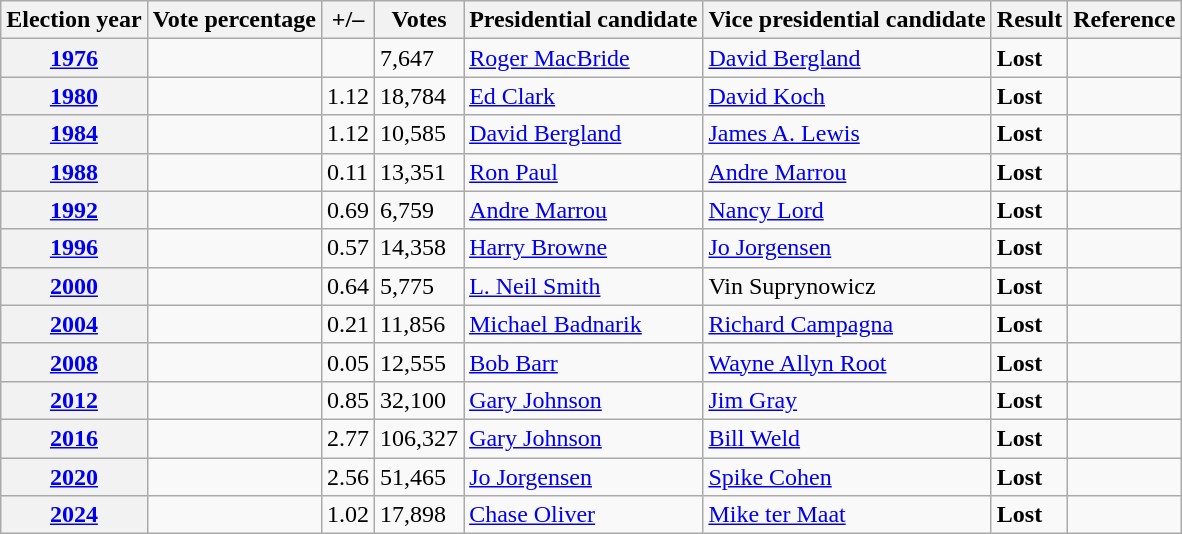<table class=wikitable>
<tr>
<th>Election year</th>
<th>Vote percentage</th>
<th>+/–</th>
<th>Votes</th>
<th>Presidential candidate</th>
<th>Vice presidential candidate</th>
<th>Result</th>
<th>Reference</th>
</tr>
<tr>
<th><a href='#'>1976</a></th>
<td></td>
<td></td>
<td>7,647</td>
<td><a href='#'>Roger MacBride</a></td>
<td><a href='#'>David Bergland</a></td>
<td><strong>Lost</strong></td>
<td></td>
</tr>
<tr>
<th><a href='#'>1980</a></th>
<td></td>
<td> 1.12</td>
<td>18,784</td>
<td><a href='#'>Ed Clark</a></td>
<td><a href='#'>David Koch</a></td>
<td><strong>Lost</strong></td>
<td></td>
</tr>
<tr>
<th><a href='#'>1984</a></th>
<td></td>
<td> 1.12</td>
<td>10,585</td>
<td><a href='#'>David Bergland</a></td>
<td><a href='#'>James A. Lewis</a></td>
<td><strong>Lost</strong></td>
<td></td>
</tr>
<tr>
<th><a href='#'>1988</a></th>
<td></td>
<td> 0.11</td>
<td>13,351</td>
<td><a href='#'>Ron Paul</a></td>
<td><a href='#'>Andre Marrou</a></td>
<td><strong>Lost</strong></td>
<td></td>
</tr>
<tr>
<th><a href='#'>1992</a></th>
<td></td>
<td> 0.69</td>
<td>6,759</td>
<td><a href='#'>Andre Marrou</a></td>
<td><a href='#'>Nancy Lord</a></td>
<td><strong>Lost</strong></td>
<td></td>
</tr>
<tr>
<th><a href='#'>1996</a></th>
<td></td>
<td> 0.57</td>
<td>14,358</td>
<td><a href='#'>Harry Browne</a></td>
<td><a href='#'>Jo Jorgensen</a></td>
<td><strong>Lost</strong></td>
<td></td>
</tr>
<tr>
<th><a href='#'>2000</a></th>
<td></td>
<td> 0.64</td>
<td>5,775</td>
<td><a href='#'>L. Neil Smith</a></td>
<td>Vin Suprynowicz</td>
<td><strong>Lost</strong></td>
<td></td>
</tr>
<tr>
<th><a href='#'>2004</a></th>
<td></td>
<td> 0.21</td>
<td>11,856</td>
<td><a href='#'>Michael Badnarik</a></td>
<td><a href='#'>Richard Campagna</a></td>
<td><strong>Lost</strong></td>
<td></td>
</tr>
<tr>
<th><a href='#'>2008</a></th>
<td></td>
<td> 0.05</td>
<td>12,555</td>
<td><a href='#'>Bob Barr</a></td>
<td><a href='#'>Wayne Allyn Root</a></td>
<td><strong>Lost</strong></td>
<td></td>
</tr>
<tr>
<th><a href='#'>2012</a></th>
<td></td>
<td> 0.85</td>
<td>32,100</td>
<td><a href='#'>Gary Johnson</a></td>
<td><a href='#'>Jim Gray</a></td>
<td><strong>Lost</strong></td>
<td></td>
</tr>
<tr>
<th><a href='#'>2016</a></th>
<td></td>
<td> 2.77</td>
<td>106,327</td>
<td><a href='#'>Gary Johnson</a></td>
<td><a href='#'>Bill Weld</a></td>
<td><strong>Lost</strong></td>
<td></td>
</tr>
<tr>
<th><a href='#'>2020</a></th>
<td></td>
<td> 2.56</td>
<td>51,465</td>
<td><a href='#'>Jo Jorgensen</a></td>
<td><a href='#'>Spike Cohen</a></td>
<td><strong>Lost</strong></td>
<td></td>
</tr>
<tr>
<th><a href='#'>2024</a></th>
<td></td>
<td> 1.02</td>
<td>17,898</td>
<td><a href='#'>Chase Oliver</a></td>
<td><a href='#'>Mike ter Maat</a></td>
<td><strong>Lost</strong></td>
<td></td>
</tr>
</table>
